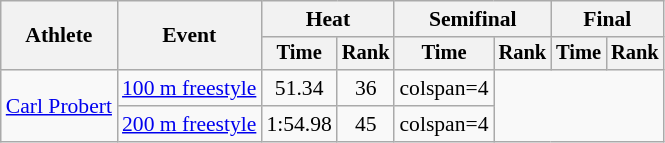<table class=wikitable style=font-size:90%;text-align:center>
<tr>
<th rowspan=2>Athlete</th>
<th rowspan=2>Event</th>
<th colspan=2>Heat</th>
<th colspan=2>Semifinal</th>
<th colspan=2>Final</th>
</tr>
<tr style=font-size:95%>
<th>Time</th>
<th>Rank</th>
<th>Time</th>
<th>Rank</th>
<th>Time</th>
<th>Rank</th>
</tr>
<tr>
<td align=left rowspan=2><a href='#'>Carl Probert</a></td>
<td align=left><a href='#'>100 m freestyle</a></td>
<td>51.34</td>
<td>36</td>
<td>colspan=4 </td>
</tr>
<tr>
<td align=left><a href='#'>200 m freestyle</a></td>
<td>1:54.98</td>
<td>45</td>
<td>colspan=4 </td>
</tr>
</table>
